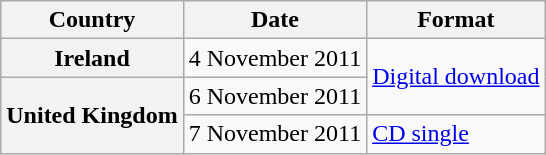<table class="wikitable plainrowheaders">
<tr>
<th scope="col">Country</th>
<th scope="col">Date</th>
<th scope="col">Format</th>
</tr>
<tr>
<th scope="row">Ireland</th>
<td>4 November 2011</td>
<td rowspan="2"><a href='#'>Digital download</a></td>
</tr>
<tr>
<th scope="row" rowspan="2">United Kingdom</th>
<td>6 November 2011</td>
</tr>
<tr>
<td>7 November 2011</td>
<td><a href='#'>CD single</a></td>
</tr>
</table>
